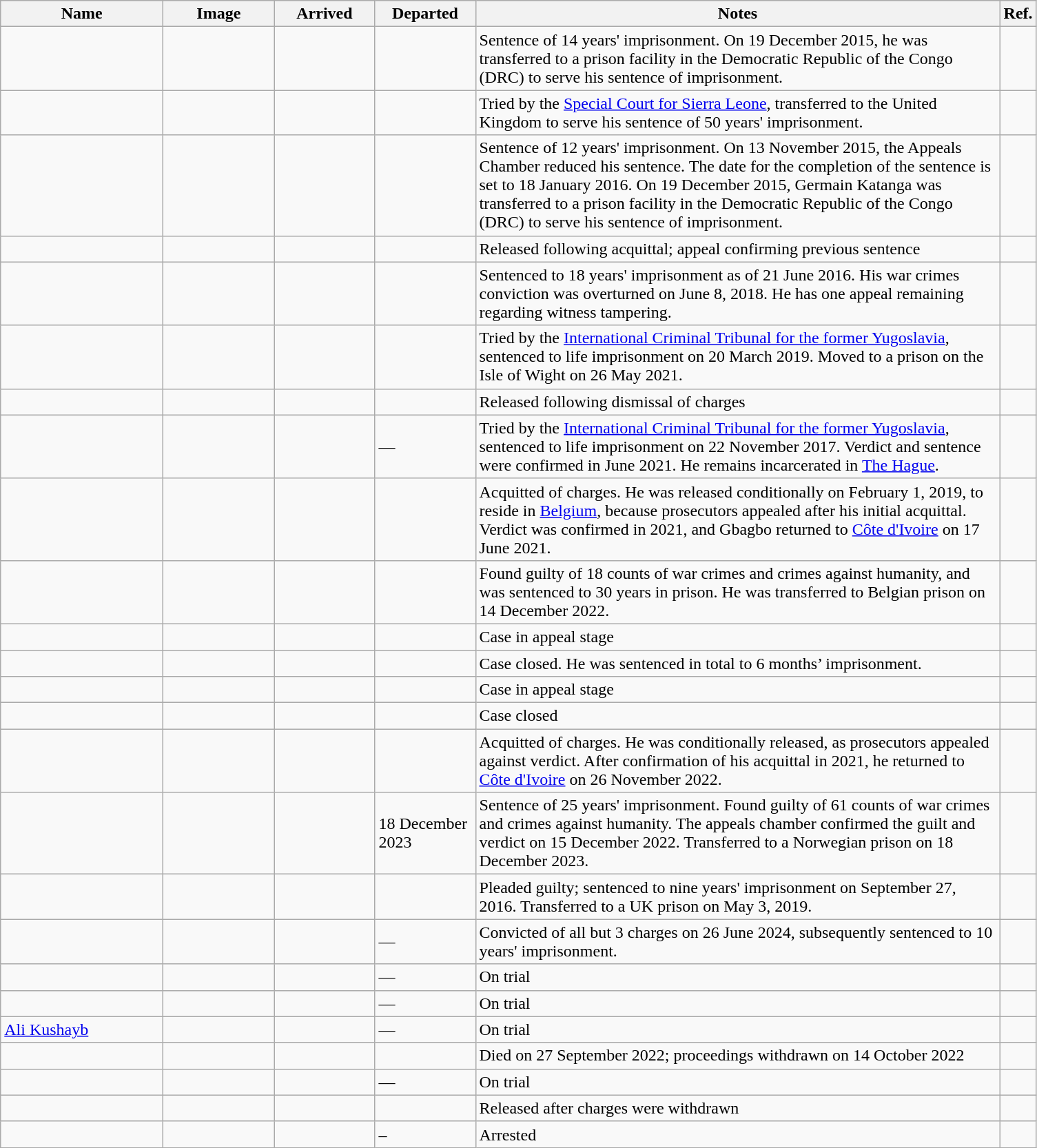<table class="wikitable sortable">
<tr>
<th width="150px">Name</th>
<th width="100px">Image</th>
<th width="90px">Arrived</th>
<th width="90px">Departed</th>
<th width="500px">Notes</th>
<th class="unsortable" width="10px">Ref.</th>
</tr>
<tr>
<td></td>
<td></td>
<td></td>
<td></td>
<td>Sentence of 14 years' imprisonment. On 19 December 2015, he was transferred to a prison facility in the Democratic Republic of the Congo (DRC) to serve his sentence of imprisonment.</td>
<td align="center"></td>
</tr>
<tr>
<td></td>
<td></td>
<td></td>
<td></td>
<td>Tried by the <a href='#'>Special Court for Sierra Leone</a>, transferred to the United Kingdom to serve his sentence of 50 years' imprisonment.</td>
<td align="center"></td>
</tr>
<tr>
<td></td>
<td></td>
<td></td>
<td></td>
<td>Sentence of 12 years' imprisonment. On 13 November 2015, the Appeals Chamber reduced his sentence. The date for the completion of the sentence is set to 18 January 2016. On 19 December 2015, Germain Katanga was transferred to a prison facility in the Democratic Republic of the Congo (DRC) to serve his sentence of imprisonment.</td>
<td align="center"></td>
</tr>
<tr>
<td></td>
<td></td>
<td></td>
<td></td>
<td>Released following acquittal; appeal confirming previous sentence</td>
<td align="center"></td>
</tr>
<tr>
<td></td>
<td></td>
<td></td>
<td></td>
<td>Sentenced to 18 years' imprisonment as of 21 June 2016. His war crimes conviction was overturned on June 8, 2018. He has one appeal remaining regarding witness tampering.</td>
<td align="center"></td>
</tr>
<tr>
<td></td>
<td></td>
<td></td>
<td></td>
<td>Tried by the <a href='#'>International Criminal Tribunal for the former Yugoslavia</a>, sentenced to life imprisonment on 20 March 2019. Moved to a prison on the Isle of Wight on 26 May 2021.</td>
<td></td>
</tr>
<tr>
<td></td>
<td></td>
<td></td>
<td></td>
<td>Released following dismissal of charges</td>
<td align="center"></td>
</tr>
<tr>
<td></td>
<td></td>
<td></td>
<td>—</td>
<td>Tried by the <a href='#'>International Criminal Tribunal for the former Yugoslavia</a>, sentenced to life imprisonment on 22 November 2017. Verdict and sentence were confirmed in June 2021. He remains incarcerated in <a href='#'>The Hague</a>.</td>
<td></td>
</tr>
<tr>
<td></td>
<td></td>
<td></td>
<td></td>
<td>Acquitted of charges. He was released conditionally on February 1, 2019, to reside in <a href='#'>Belgium</a>, because prosecutors appealed after his initial acquittal. Verdict was confirmed in 2021, and Gbagbo returned to <a href='#'>Côte d'Ivoire</a> on 17 June 2021.</td>
<td align="center"></td>
</tr>
<tr>
<td></td>
<td></td>
<td></td>
<td></td>
<td>Found guilty of 18 counts of war crimes and crimes against humanity, and was sentenced to 30 years in prison. He was transferred to Belgian prison on 14 December 2022.</td>
<td align="center"></td>
</tr>
<tr>
<td></td>
<td></td>
<td></td>
<td></td>
<td>Case in appeal stage</td>
<td align="center"></td>
</tr>
<tr>
<td></td>
<td></td>
<td></td>
<td></td>
<td>Case closed. He was sentenced in total to 6 months’ imprisonment.</td>
<td align="center"></td>
</tr>
<tr>
<td></td>
<td></td>
<td></td>
<td></td>
<td>Case in appeal stage</td>
<td align="center"></td>
</tr>
<tr>
<td></td>
<td></td>
<td></td>
<td></td>
<td>Case closed</td>
<td align="center"></td>
</tr>
<tr>
<td></td>
<td></td>
<td></td>
<td></td>
<td>Acquitted of charges. He was conditionally released, as prosecutors appealed against verdict. After confirmation of his acquittal in 2021, he returned to <a href='#'>Côte d'Ivoire</a> on 26 November 2022.</td>
<td align="center"></td>
</tr>
<tr>
<td></td>
<td></td>
<td></td>
<td>18 December 2023</td>
<td>Sentence of 25 years' imprisonment. Found guilty of 61 counts of war crimes and crimes against humanity. The appeals chamber confirmed the guilt and verdict on 15 December 2022. Transferred to a Norwegian prison on 18 December 2023.</td>
<td align="center"></td>
</tr>
<tr>
<td></td>
<td></td>
<td></td>
<td></td>
<td>Pleaded guilty; sentenced to nine years' imprisonment on September 27, 2016. Transferred to a UK prison on May 3, 2019.</td>
<td></td>
</tr>
<tr>
<td></td>
<td></td>
<td></td>
<td>—</td>
<td>Convicted of all but 3 charges on 26 June 2024, subsequently sentenced to 10 years' imprisonment.</td>
<td align="center"></td>
</tr>
<tr>
<td></td>
<td></td>
<td></td>
<td>—</td>
<td>On trial</td>
<td></td>
</tr>
<tr>
<td></td>
<td></td>
<td></td>
<td>—</td>
<td>On trial</td>
<td></td>
</tr>
<tr>
<td><a href='#'>Ali Kushayb</a></td>
<td></td>
<td></td>
<td>—</td>
<td>On trial</td>
<td></td>
</tr>
<tr>
<td></td>
<td></td>
<td></td>
<td></td>
<td>Died on 27 September 2022; proceedings withdrawn on 14 October 2022</td>
<td></td>
</tr>
<tr>
<td></td>
<td></td>
<td></td>
<td>—</td>
<td>On trial</td>
<td></td>
</tr>
<tr>
<td></td>
<td></td>
<td></td>
<td></td>
<td>Released after charges were withdrawn</td>
<td></td>
</tr>
<tr>
<td></td>
<td></td>
<td></td>
<td>–</td>
<td>Arrested </td>
<td></td>
</tr>
</table>
